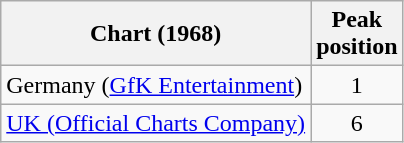<table class="wikitable">
<tr>
<th>Chart (1968)</th>
<th>Peak<br>position</th>
</tr>
<tr>
<td>Germany (<a href='#'>GfK Entertainment</a>) </td>
<td align="center">1</td>
</tr>
<tr>
<td><a href='#'>UK (Official Charts Company)</a></td>
<td align="center">6</td>
</tr>
</table>
